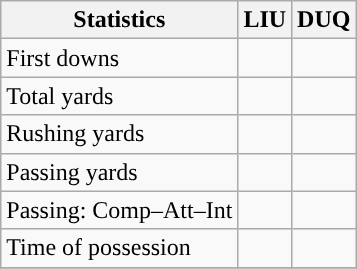<table class="wikitable" style="float: left;">
<tr>
<th>Statistics</th>
<th>LIU</th>
<th>DUQ</th>
</tr>
<tr>
<td>First downs</td>
<td></td>
<td></td>
</tr>
<tr>
<td>Total yards</td>
<td></td>
<td></td>
</tr>
<tr>
<td>Rushing yards</td>
<td></td>
<td></td>
</tr>
<tr>
<td>Passing yards</td>
<td></td>
<td></td>
</tr>
<tr>
<td>Passing: Comp–Att–Int</td>
<td></td>
<td></td>
</tr>
<tr>
<td>Time of possession</td>
<td></td>
<td></td>
</tr>
<tr>
</tr>
</table>
